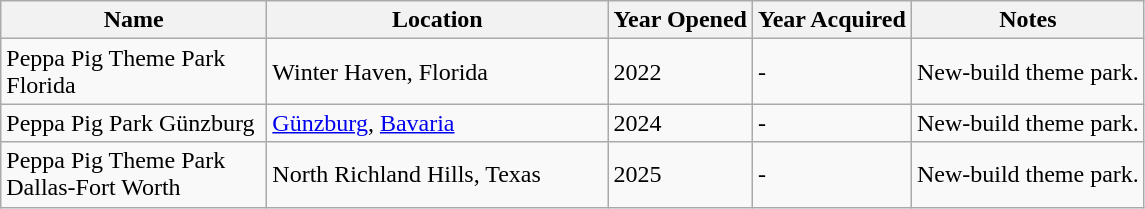<table class="wikitable sortable">
<tr>
<th style="width:170px;">Name</th>
<th style="width:220px;">Location</th>
<th>Year Opened</th>
<th>Year Acquired</th>
<th>Notes</th>
</tr>
<tr>
<td>Peppa Pig Theme Park Florida</td>
<td> Winter Haven, Florida</td>
<td>2022</td>
<td>-</td>
<td>New-build theme park.</td>
</tr>
<tr>
<td>Peppa Pig Park Günzburg</td>
<td> <a href='#'>Günzburg</a>, <a href='#'>Bavaria</a></td>
<td>2024</td>
<td>-</td>
<td>New-build theme park.</td>
</tr>
<tr>
<td>Peppa Pig Theme Park Dallas-Fort Worth</td>
<td> North Richland Hills, Texas</td>
<td>2025</td>
<td>-</td>
<td>New-build theme park.</td>
</tr>
</table>
